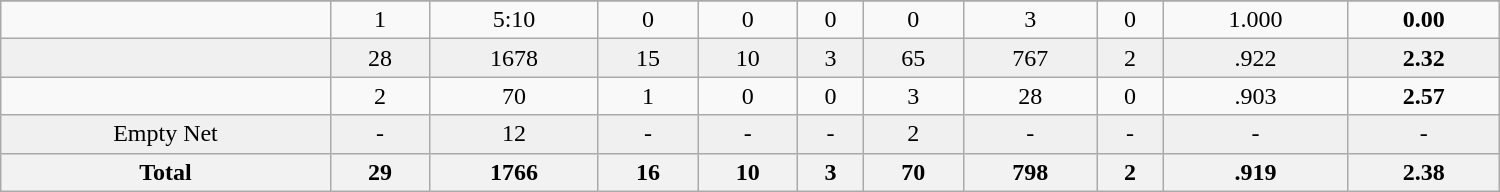<table class="wikitable sortable" width ="1000">
<tr align="center">
</tr>
<tr align="center" bgcolor="">
<td></td>
<td>1</td>
<td>5:10</td>
<td>0</td>
<td>0</td>
<td>0</td>
<td>0</td>
<td>3</td>
<td>0</td>
<td>1.000</td>
<td><strong>0.00</strong></td>
</tr>
<tr align="center" bgcolor="f0f0f0">
<td></td>
<td>28</td>
<td>1678</td>
<td>15</td>
<td>10</td>
<td>3</td>
<td>65</td>
<td>767</td>
<td>2</td>
<td>.922</td>
<td><strong>2.32</strong></td>
</tr>
<tr align="center" bgcolor="">
<td></td>
<td>2</td>
<td>70</td>
<td>1</td>
<td>0</td>
<td>0</td>
<td>3</td>
<td>28</td>
<td>0</td>
<td>.903</td>
<td><strong>2.57</strong></td>
</tr>
<tr align="center" bgcolor="f0f0f0">
<td>Empty Net</td>
<td>-</td>
<td>12</td>
<td>-</td>
<td>-</td>
<td>-</td>
<td>2</td>
<td>-</td>
<td>-</td>
<td>-</td>
<td>-</td>
</tr>
<tr>
<th>Total</th>
<th>29</th>
<th>1766</th>
<th>16</th>
<th>10</th>
<th>3</th>
<th>70</th>
<th>798</th>
<th>2</th>
<th>.919</th>
<th>2.38</th>
</tr>
</table>
